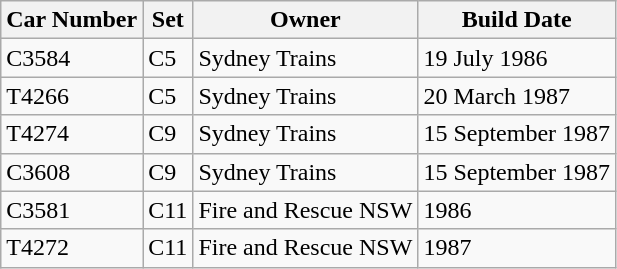<table class="wikitable">
<tr>
<th>Car Number</th>
<th>Set</th>
<th>Owner</th>
<th>Build Date</th>
</tr>
<tr>
<td>C3584</td>
<td>C5</td>
<td>Sydney Trains</td>
<td>19 July 1986</td>
</tr>
<tr>
<td>T4266</td>
<td>C5</td>
<td>Sydney Trains</td>
<td>20 March 1987</td>
</tr>
<tr>
<td>T4274</td>
<td>C9</td>
<td>Sydney Trains</td>
<td>15 September 1987</td>
</tr>
<tr>
<td>C3608</td>
<td>C9</td>
<td>Sydney Trains</td>
<td>15 September 1987</td>
</tr>
<tr>
<td>C3581</td>
<td>C11</td>
<td>Fire and Rescue NSW</td>
<td>1986</td>
</tr>
<tr>
<td>T4272</td>
<td>C11</td>
<td>Fire and Rescue NSW</td>
<td>1987</td>
</tr>
</table>
